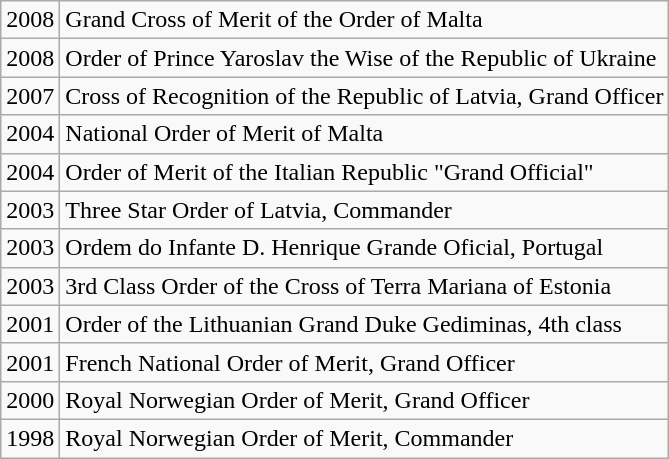<table class="wikitable">
<tr>
<td>2008</td>
<td>Grand Cross of Merit of the Order of Malta</td>
</tr>
<tr>
<td>2008</td>
<td>Order of Prince Yaroslav the Wise of the Republic of Ukraine</td>
</tr>
<tr>
<td>2007</td>
<td>Cross of Recognition of the Republic of Latvia, Grand Officer</td>
</tr>
<tr>
<td>2004</td>
<td>National Order of Merit of Malta</td>
</tr>
<tr>
<td>2004</td>
<td>Order of Merit of the Italian Republic "Grand Official"</td>
</tr>
<tr>
<td>2003</td>
<td>Three Star Order of Latvia, Commander</td>
</tr>
<tr>
<td>2003</td>
<td>Ordem do Infante D. Henrique Grande Oficial, Portugal</td>
</tr>
<tr>
<td>2003</td>
<td>3rd Class Order of the Cross of Terra Mariana of Estonia</td>
</tr>
<tr>
<td>2001</td>
<td>Order of the Lithuanian Grand Duke Gediminas, 4th class</td>
</tr>
<tr>
<td>2001</td>
<td>French National Order of Merit, Grand Officer</td>
</tr>
<tr>
<td>2000</td>
<td>Royal Norwegian Order of Merit, Grand Officer</td>
</tr>
<tr>
<td>1998</td>
<td>Royal Norwegian Order of Merit, Commander</td>
</tr>
</table>
